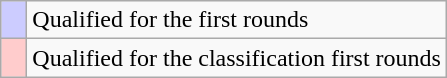<table class=wikitable>
<tr>
<td width=10px style="background-color:#ccccff;"></td>
<td>Qualified for the first rounds</td>
</tr>
<tr>
<td width=10px style="background-color:#ffcccc;"></td>
<td>Qualified for the classification first rounds</td>
</tr>
</table>
